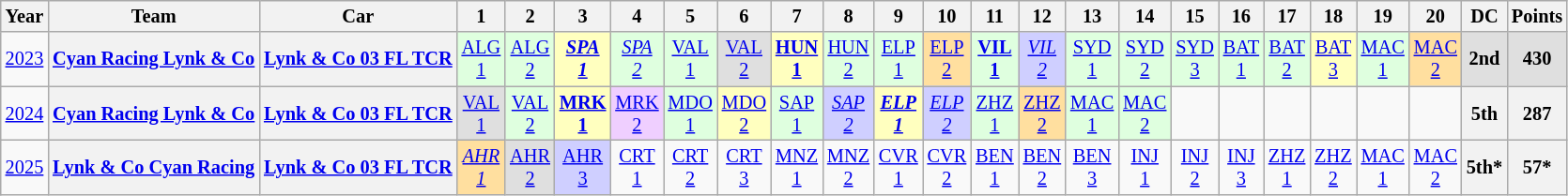<table class="wikitable" style="text-align:center; font-size:85%">
<tr>
<th>Year</th>
<th>Team</th>
<th>Car</th>
<th>1</th>
<th>2</th>
<th>3</th>
<th>4</th>
<th>5</th>
<th>6</th>
<th>7</th>
<th>8</th>
<th>9</th>
<th>10</th>
<th>11</th>
<th>12</th>
<th>13</th>
<th>14</th>
<th>15</th>
<th>16</th>
<th>17</th>
<th>18</th>
<th>19</th>
<th>20</th>
<th>DC</th>
<th>Points</th>
</tr>
<tr>
<td><a href='#'>2023</a></td>
<th><a href='#'>Cyan Racing Lynk & Co</a></th>
<th><a href='#'>Lynk & Co 03 FL TCR</a></th>
<td style="background:#DFFFDF;"><a href='#'>ALG<br>1</a><br></td>
<td style="background:#DFFFDF;"><a href='#'>ALG<br>2</a><br></td>
<td style="background:#FFFFBF;"><strong><em><a href='#'>SPA<br>1</a></em></strong><br></td>
<td style="background:#DFFFDF;"><em><a href='#'>SPA<br>2</a></em><br></td>
<td style="background:#DFFFDF;"><a href='#'>VAL<br>1</a><br></td>
<td style="background:#DFDFDF;"><a href='#'>VAL<br>2</a><br></td>
<td style="background:#FFFFBF;"><strong><a href='#'>HUN<br>1</a></strong><br></td>
<td style="background:#DFFFDF;"><a href='#'>HUN<br>2</a><br></td>
<td style="background:#DFFFDF;"><a href='#'>ELP<br>1</a><br></td>
<td style="background:#FFDF9F;"><a href='#'>ELP<br>2</a><br></td>
<td style="background:#DFFFDF;"><strong><a href='#'>VIL<br>1</a></strong><br></td>
<td style="background:#CFCFFF;"><em><a href='#'>VIL<br>2</a></em><br></td>
<td style="background:#DFFFDF;"><a href='#'>SYD<br>1</a><br></td>
<td style="background:#DFFFDF;"><a href='#'>SYD<br>2</a><br></td>
<td style="background:#DFFFDF;"><a href='#'>SYD<br>3</a><br></td>
<td style="background:#DFFFDF;"><a href='#'>BAT<br>1</a><br></td>
<td style="background:#DFFFDF;"><a href='#'>BAT<br>2</a><br></td>
<td style="background:#FFFFBF;"><a href='#'>BAT<br>3</a><br></td>
<td style="background:#DFFFDF;"><a href='#'>MAC<br>1</a><br></td>
<td style="background:#FFDF9F;"><a href='#'>MAC<br>2</a><br></td>
<th style="background:#DFDFDF;">2nd</th>
<th style="background:#DFDFDF;">430</th>
</tr>
<tr>
<td><a href='#'>2024</a></td>
<th><a href='#'>Cyan Racing Lynk & Co</a></th>
<th><a href='#'>Lynk & Co 03 FL TCR</a></th>
<td style="background:#DFDFDF;"><a href='#'>VAL<br>1</a><br></td>
<td style="background:#DFFFDF;"><a href='#'>VAL<br>2</a><br></td>
<td style="background:#FFFFBF;"><strong><a href='#'>MRK<br>1</a></strong><br></td>
<td style="background:#EFCFFF;"><a href='#'>MRK<br>2</a><br></td>
<td style="background:#DFFFDF;"><a href='#'>MDO<br>1</a><br></td>
<td style="background:#FFFFBF;"><a href='#'>MDO<br>2</a><br></td>
<td style="background:#DFFFDF;"><a href='#'>SAP<br>1</a><br></td>
<td style="background:#CFCFFF;"><em><a href='#'>SAP<br>2</a></em><br></td>
<td style="background:#FFFFBF;"><strong><em><a href='#'>ELP<br>1</a></em></strong><br></td>
<td style="background:#CFCFFF;"><em><a href='#'>ELP<br>2</a></em><br></td>
<td style="background:#DFFFDF;"><a href='#'>ZHZ<br>1</a><br></td>
<td style="background:#FFDF9F;"><a href='#'>ZHZ<br>2</a><br></td>
<td style="background:#DFFFDF;"><a href='#'>MAC<br>1</a><br></td>
<td style="background:#DFFFDF;"><a href='#'>MAC<br>2</a><br></td>
<td></td>
<td></td>
<td></td>
<td></td>
<td></td>
<td></td>
<th>5th</th>
<th>287</th>
</tr>
<tr>
<td><a href='#'>2025</a></td>
<th><a href='#'>Lynk & Co Cyan Racing</a></th>
<th><a href='#'>Lynk & Co 03 FL TCR</a></th>
<td style="background:#FFDF9F;"><em><a href='#'>AHR<br>1</a></em><br></td>
<td style="background:#DFDFDF;"><a href='#'>AHR<br>2</a><br></td>
<td style="background:#CFCFFF;"><a href='#'>AHR<br>3</a><br></td>
<td style="background:#;"><a href='#'>CRT<br>1</a><br></td>
<td style="background:#;"><a href='#'>CRT<br>2</a><br></td>
<td style="background:#;"><a href='#'>CRT<br>3</a><br></td>
<td style="background:#;"><a href='#'>MNZ<br>1</a><br></td>
<td style="background:#;"><a href='#'>MNZ<br>2</a><br></td>
<td style="background:#;"><a href='#'>CVR<br>1</a><br></td>
<td style="background:#;"><a href='#'>CVR<br>2</a><br></td>
<td style="background:#;"><a href='#'>BEN<br>1</a><br></td>
<td style="background:#;"><a href='#'>BEN<br>2</a><br></td>
<td style="background:#;"><a href='#'>BEN<br>3</a><br></td>
<td style="background:#;"><a href='#'>INJ<br>1</a><br></td>
<td style="background:#;"><a href='#'>INJ<br>2</a><br></td>
<td style="background:#;"><a href='#'>INJ<br>3</a><br></td>
<td style="background:#;"><a href='#'>ZHZ<br>1</a><br></td>
<td style="background:#;"><a href='#'>ZHZ<br>2</a><br></td>
<td style="background:#;"><a href='#'>MAC<br>1</a><br></td>
<td style="background:#;"><a href='#'>MAC<br>2</a><br></td>
<th>5th*</th>
<th>57*</th>
</tr>
</table>
